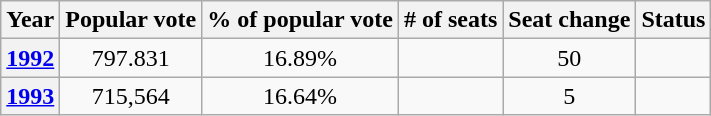<table class="wikitable" style="text-align:center">
<tr>
<th>Year</th>
<th>Popular vote</th>
<th>% of popular vote</th>
<th># of seats</th>
<th>Seat change</th>
<th>Status</th>
</tr>
<tr>
<th><a href='#'>1992</a></th>
<td>797.831</td>
<td>16.89%</td>
<td></td>
<td> 50</td>
<td></td>
</tr>
<tr>
<th><a href='#'>1993</a></th>
<td>715,564</td>
<td>16.64%</td>
<td></td>
<td> 5</td>
<td></td>
</tr>
</table>
